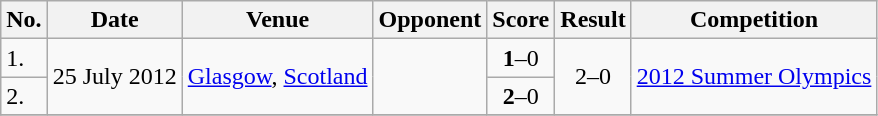<table class="wikitable">
<tr>
<th>No.</th>
<th>Date</th>
<th>Venue</th>
<th>Opponent</th>
<th>Score</th>
<th>Result</th>
<th>Competition</th>
</tr>
<tr>
<td>1.</td>
<td rowspan=2>25 July 2012</td>
<td rowspan=2><a href='#'>Glasgow</a>, <a href='#'>Scotland</a></td>
<td rowspan=2></td>
<td align=center><strong>1</strong>–0</td>
<td rowspan=2 align=center>2–0</td>
<td rowspan=2><a href='#'>2012 Summer Olympics</a></td>
</tr>
<tr>
<td>2.</td>
<td align=center><strong>2</strong>–0</td>
</tr>
<tr>
</tr>
</table>
